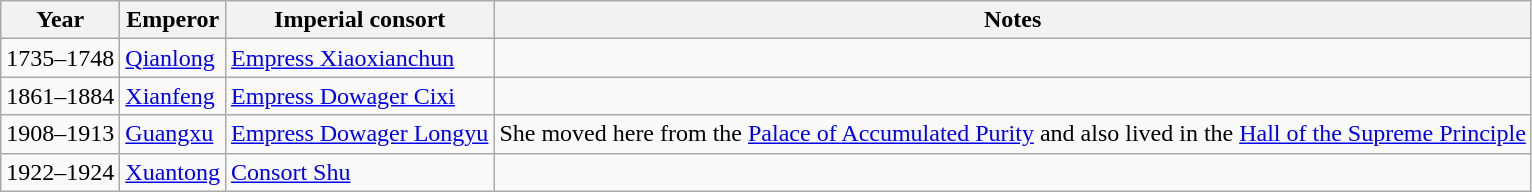<table class="wikitable">
<tr>
<th>Year</th>
<th>Emperor</th>
<th>Imperial consort</th>
<th>Notes</th>
</tr>
<tr>
<td>1735–1748</td>
<td><a href='#'>Qianlong</a></td>
<td><a href='#'>Empress Xiaoxianchun</a></td>
<td></td>
</tr>
<tr>
<td>1861–1884</td>
<td><a href='#'>Xianfeng</a></td>
<td><a href='#'>Empress Dowager Cixi</a></td>
<td></td>
</tr>
<tr>
<td>1908–1913</td>
<td><a href='#'>Guangxu</a></td>
<td><a href='#'>Empress Dowager Longyu</a></td>
<td>She moved here from the <a href='#'>Palace of Accumulated Purity</a> and also lived in the <a href='#'>Hall of the Supreme Principle</a></td>
</tr>
<tr>
<td>1922–1924</td>
<td><a href='#'>Xuantong</a></td>
<td><a href='#'>Consort Shu</a></td>
<td></td>
</tr>
</table>
